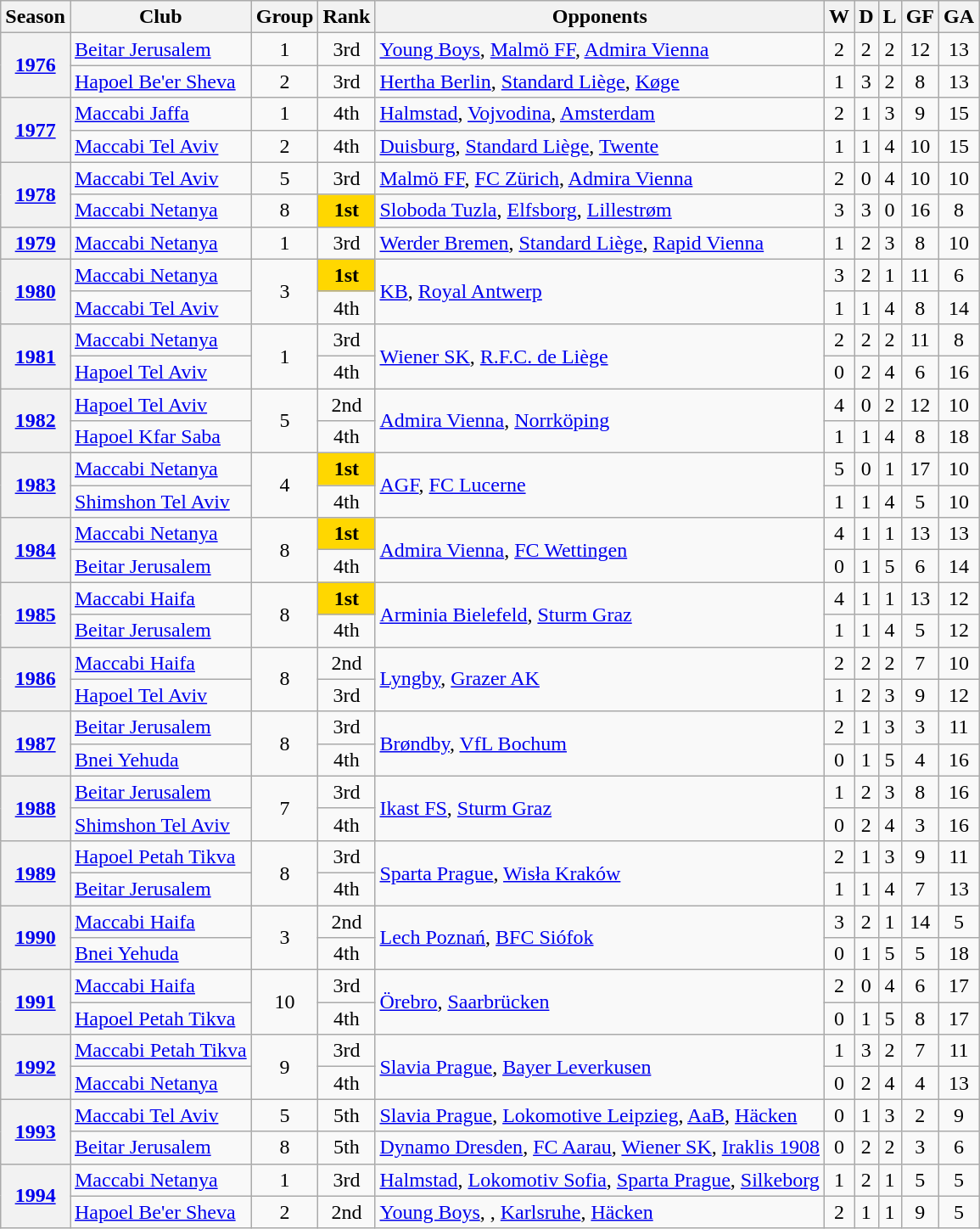<table class="wikitable" style="text-align: center;">
<tr>
<th>Season</th>
<th>Club</th>
<th>Group</th>
<th>Rank</th>
<th>Opponents</th>
<th>W</th>
<th>D</th>
<th>L</th>
<th>GF</th>
<th>GA</th>
</tr>
<tr>
<th rowspan=2><a href='#'>1976</a></th>
<td align=left><a href='#'>Beitar Jerusalem</a></td>
<td>1</td>
<td>3rd</td>
<td align=left> <a href='#'>Young Boys</a>,  <a href='#'>Malmö FF</a>,  <a href='#'>Admira Vienna</a></td>
<td>2</td>
<td>2</td>
<td>2</td>
<td>12</td>
<td>13</td>
</tr>
<tr>
<td align=left><a href='#'>Hapoel Be'er Sheva</a></td>
<td>2</td>
<td>3rd</td>
<td align=left> <a href='#'>Hertha Berlin</a>,  <a href='#'>Standard Liège</a>,  <a href='#'>Køge</a></td>
<td>1</td>
<td>3</td>
<td>2</td>
<td>8</td>
<td>13</td>
</tr>
<tr>
<th rowspan=2><a href='#'>1977</a></th>
<td align=left><a href='#'>Maccabi Jaffa</a></td>
<td>1</td>
<td>4th</td>
<td align=left> <a href='#'>Halmstad</a>,  <a href='#'>Vojvodina</a>,  <a href='#'>Amsterdam</a></td>
<td>2</td>
<td>1</td>
<td>3</td>
<td>9</td>
<td>15</td>
</tr>
<tr>
<td align=left><a href='#'>Maccabi Tel Aviv</a></td>
<td>2</td>
<td>4th</td>
<td align=left> <a href='#'>Duisburg</a>,  <a href='#'>Standard Liège</a>,  <a href='#'>Twente</a></td>
<td>1</td>
<td>1</td>
<td>4</td>
<td>10</td>
<td>15</td>
</tr>
<tr>
<th rowspan=2><a href='#'>1978</a></th>
<td align=left><a href='#'>Maccabi Tel Aviv</a></td>
<td>5</td>
<td>3rd</td>
<td align=left> <a href='#'>Malmö FF</a>,  <a href='#'>FC Zürich</a>,  <a href='#'>Admira Vienna</a></td>
<td>2</td>
<td>0</td>
<td>4</td>
<td>10</td>
<td>10</td>
</tr>
<tr>
<td align=left><a href='#'>Maccabi Netanya</a></td>
<td>8</td>
<td bgcolor=gold><strong>1st</strong></td>
<td align=left> <a href='#'>Sloboda Tuzla</a>,  <a href='#'>Elfsborg</a>,  <a href='#'>Lillestrøm</a></td>
<td>3</td>
<td>3</td>
<td>0</td>
<td>16</td>
<td>8</td>
</tr>
<tr>
<th><a href='#'>1979</a></th>
<td align=left><a href='#'>Maccabi Netanya</a></td>
<td>1</td>
<td>3rd</td>
<td align=left> <a href='#'>Werder Bremen</a>,  <a href='#'>Standard Liège</a>,  <a href='#'>Rapid Vienna</a></td>
<td>1</td>
<td>2</td>
<td>3</td>
<td>8</td>
<td>10</td>
</tr>
<tr>
<th rowspan=2><a href='#'>1980</a></th>
<td align=left><a href='#'>Maccabi Netanya</a></td>
<td rowspan=2>3</td>
<td bgcolor=gold><strong>1st</strong></td>
<td align=left rowspan=2> <a href='#'>KB</a>,  <a href='#'>Royal Antwerp</a></td>
<td>3</td>
<td>2</td>
<td>1</td>
<td>11</td>
<td>6</td>
</tr>
<tr>
<td align=left><a href='#'>Maccabi Tel Aviv</a></td>
<td>4th</td>
<td>1</td>
<td>1</td>
<td>4</td>
<td>8</td>
<td>14</td>
</tr>
<tr>
<th rowspan=2><a href='#'>1981</a></th>
<td align=left><a href='#'>Maccabi Netanya</a></td>
<td rowspan=2>1</td>
<td>3rd</td>
<td align=left rowspan=2> <a href='#'>Wiener SK</a>,  <a href='#'>R.F.C. de Liège</a></td>
<td>2</td>
<td>2</td>
<td>2</td>
<td>11</td>
<td>8</td>
</tr>
<tr>
<td align=left><a href='#'>Hapoel Tel Aviv</a></td>
<td>4th</td>
<td>0</td>
<td>2</td>
<td>4</td>
<td>6</td>
<td>16</td>
</tr>
<tr>
<th rowspan=2><a href='#'>1982</a></th>
<td align=left><a href='#'>Hapoel Tel Aviv</a></td>
<td rowspan=2>5</td>
<td>2nd</td>
<td align=left rowspan=2> <a href='#'>Admira Vienna</a>,  <a href='#'>Norrköping</a></td>
<td>4</td>
<td>0</td>
<td>2</td>
<td>12</td>
<td>10</td>
</tr>
<tr>
<td align=left><a href='#'>Hapoel Kfar Saba</a></td>
<td>4th</td>
<td>1</td>
<td>1</td>
<td>4</td>
<td>8</td>
<td>18</td>
</tr>
<tr>
<th rowspan=2><a href='#'>1983</a></th>
<td align=left><a href='#'>Maccabi Netanya</a></td>
<td rowspan=2>4</td>
<td bgcolor=gold><strong>1st</strong></td>
<td align=left rowspan=2> <a href='#'>AGF</a>,  <a href='#'>FC Lucerne</a></td>
<td>5</td>
<td>0</td>
<td>1</td>
<td>17</td>
<td>10</td>
</tr>
<tr>
<td align=left><a href='#'>Shimshon Tel Aviv</a></td>
<td>4th</td>
<td>1</td>
<td>1</td>
<td>4</td>
<td>5</td>
<td>10</td>
</tr>
<tr>
<th rowspan=2><a href='#'>1984</a></th>
<td align=left><a href='#'>Maccabi Netanya</a></td>
<td rowspan=2>8</td>
<td bgcolor=gold><strong>1st</strong></td>
<td align=left rowspan=2> <a href='#'>Admira Vienna</a>,  <a href='#'>FC Wettingen</a></td>
<td>4</td>
<td>1</td>
<td>1</td>
<td>13</td>
<td>13</td>
</tr>
<tr>
<td align=left><a href='#'>Beitar Jerusalem</a></td>
<td>4th</td>
<td>0</td>
<td>1</td>
<td>5</td>
<td>6</td>
<td>14</td>
</tr>
<tr>
<th rowspan=2><a href='#'>1985</a></th>
<td align=left><a href='#'>Maccabi Haifa</a></td>
<td rowspan=2>8</td>
<td bgcolor=gold><strong>1st</strong></td>
<td align=left rowspan=2> <a href='#'>Arminia Bielefeld</a>,  <a href='#'>Sturm Graz</a></td>
<td>4</td>
<td>1</td>
<td>1</td>
<td>13</td>
<td>12</td>
</tr>
<tr>
<td align=left><a href='#'>Beitar Jerusalem</a></td>
<td>4th</td>
<td>1</td>
<td>1</td>
<td>4</td>
<td>5</td>
<td>12</td>
</tr>
<tr>
<th rowspan=2><a href='#'>1986</a></th>
<td align=left><a href='#'>Maccabi Haifa</a></td>
<td rowspan=2>8</td>
<td>2nd</td>
<td align=left rowspan=2> <a href='#'>Lyngby</a>,  <a href='#'>Grazer AK</a></td>
<td>2</td>
<td>2</td>
<td>2</td>
<td>7</td>
<td>10</td>
</tr>
<tr>
<td align=left><a href='#'>Hapoel Tel Aviv</a></td>
<td>3rd</td>
<td>1</td>
<td>2</td>
<td>3</td>
<td>9</td>
<td>12</td>
</tr>
<tr>
<th rowspan=2><a href='#'>1987</a></th>
<td align=left><a href='#'>Beitar Jerusalem</a></td>
<td rowspan=2>8</td>
<td>3rd</td>
<td align=left rowspan=2> <a href='#'>Brøndby</a>,  <a href='#'>VfL Bochum</a></td>
<td>2</td>
<td>1</td>
<td>3</td>
<td>3</td>
<td>11</td>
</tr>
<tr>
<td align=left><a href='#'>Bnei Yehuda</a></td>
<td>4th</td>
<td>0</td>
<td>1</td>
<td>5</td>
<td>4</td>
<td>16</td>
</tr>
<tr>
<th rowspan=2><a href='#'>1988</a></th>
<td align=left><a href='#'>Beitar Jerusalem</a></td>
<td rowspan=2>7</td>
<td>3rd</td>
<td align=left rowspan=2> <a href='#'>Ikast FS</a>,  <a href='#'>Sturm Graz</a></td>
<td>1</td>
<td>2</td>
<td>3</td>
<td>8</td>
<td>16</td>
</tr>
<tr>
<td align=left><a href='#'>Shimshon Tel Aviv</a></td>
<td>4th</td>
<td>0</td>
<td>2</td>
<td>4</td>
<td>3</td>
<td>16</td>
</tr>
<tr>
<th rowspan=2><a href='#'>1989</a></th>
<td align=left><a href='#'>Hapoel Petah Tikva</a></td>
<td rowspan=2>8</td>
<td>3rd</td>
<td align=left rowspan=2> <a href='#'>Sparta Prague</a>,  <a href='#'>Wisła Kraków</a></td>
<td>2</td>
<td>1</td>
<td>3</td>
<td>9</td>
<td>11</td>
</tr>
<tr>
<td align=left><a href='#'>Beitar Jerusalem</a></td>
<td>4th</td>
<td>1</td>
<td>1</td>
<td>4</td>
<td>7</td>
<td>13</td>
</tr>
<tr>
<th rowspan=2><a href='#'>1990</a></th>
<td align=left><a href='#'>Maccabi Haifa</a></td>
<td rowspan=2>3</td>
<td>2nd</td>
<td align=left rowspan=2> <a href='#'>Lech Poznań</a>,  <a href='#'>BFC Siófok</a></td>
<td>3</td>
<td>2</td>
<td>1</td>
<td>14</td>
<td>5</td>
</tr>
<tr>
<td align=left><a href='#'>Bnei Yehuda</a></td>
<td>4th</td>
<td>0</td>
<td>1</td>
<td>5</td>
<td>5</td>
<td>18</td>
</tr>
<tr>
<th rowspan=2><a href='#'>1991</a></th>
<td align=left><a href='#'>Maccabi Haifa</a></td>
<td rowspan=2>10</td>
<td>3rd</td>
<td align=left rowspan=2> <a href='#'>Örebro</a>,  <a href='#'>Saarbrücken</a></td>
<td>2</td>
<td>0</td>
<td>4</td>
<td>6</td>
<td>17</td>
</tr>
<tr>
<td align=left><a href='#'>Hapoel Petah Tikva</a></td>
<td>4th</td>
<td>0</td>
<td>1</td>
<td>5</td>
<td>8</td>
<td>17</td>
</tr>
<tr>
<th rowspan=2><a href='#'>1992</a></th>
<td align=left><a href='#'>Maccabi Petah Tikva</a></td>
<td rowspan=2>9</td>
<td>3rd</td>
<td align=left rowspan=2> <a href='#'>Slavia Prague</a>,  <a href='#'>Bayer Leverkusen</a></td>
<td>1</td>
<td>3</td>
<td>2</td>
<td>7</td>
<td>11</td>
</tr>
<tr>
<td align=left><a href='#'>Maccabi Netanya</a></td>
<td>4th</td>
<td>0</td>
<td>2</td>
<td>4</td>
<td>4</td>
<td>13</td>
</tr>
<tr>
<th rowspan=2><a href='#'>1993</a></th>
<td align=left><a href='#'>Maccabi Tel Aviv</a></td>
<td>5</td>
<td>5th</td>
<td align=left> <a href='#'>Slavia Prague</a>,  <a href='#'>Lokomotive Leipzieg</a>,  <a href='#'>AaB</a>,  <a href='#'>Häcken</a></td>
<td>0</td>
<td>1</td>
<td>3</td>
<td>2</td>
<td>9</td>
</tr>
<tr>
<td align=left><a href='#'>Beitar Jerusalem</a></td>
<td>8</td>
<td>5th</td>
<td align=left> <a href='#'>Dynamo Dresden</a>,  <a href='#'>FC Aarau</a>,  <a href='#'>Wiener SK</a>,  <a href='#'>Iraklis 1908</a></td>
<td>0</td>
<td>2</td>
<td>2</td>
<td>3</td>
<td>6</td>
</tr>
<tr>
<th rowspan=2><a href='#'>1994</a></th>
<td align=left><a href='#'>Maccabi Netanya</a></td>
<td>1</td>
<td>3rd</td>
<td align=left> <a href='#'>Halmstad</a>,  <a href='#'>Lokomotiv Sofia</a>,  <a href='#'>Sparta Prague</a>,  <a href='#'>Silkeborg</a></td>
<td>1</td>
<td>2</td>
<td>1</td>
<td>5</td>
<td>5</td>
</tr>
<tr>
<td align=left><a href='#'>Hapoel Be'er Sheva</a></td>
<td>2</td>
<td>2nd</td>
<td align=left> <a href='#'>Young Boys</a>,  ,  <a href='#'>Karlsruhe</a>,  <a href='#'>Häcken</a></td>
<td>2</td>
<td>1</td>
<td>1</td>
<td>9</td>
<td>5</td>
</tr>
</table>
